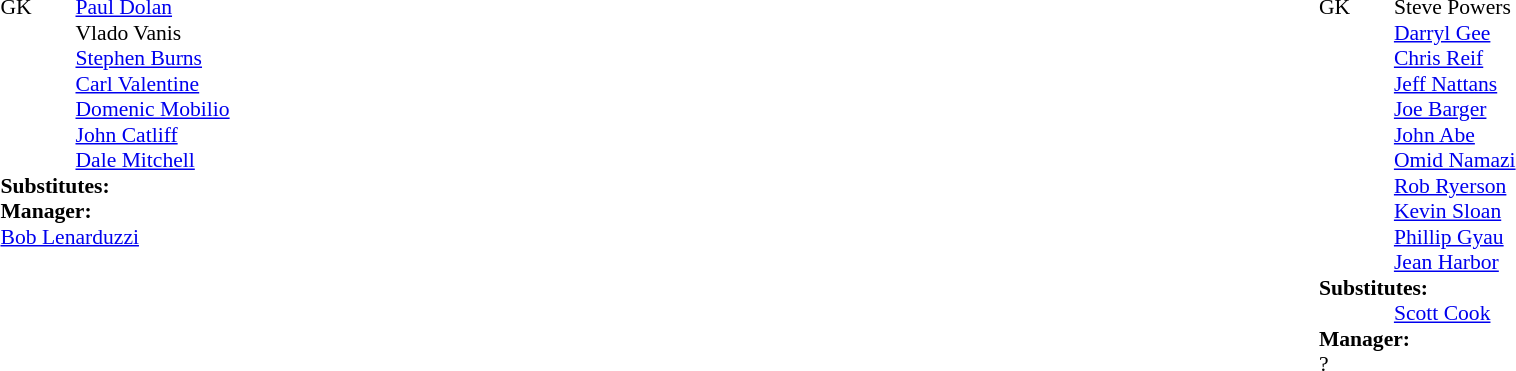<table width="100%">
<tr>
<td valign="top" width="50%"><br><table style="font-size: 90%" cellspacing="0" cellpadding="0">
<tr>
<td colspan="4"></td>
</tr>
<tr>
<th width=25></th>
<th width=25></th>
</tr>
<tr>
<td>GK</td>
<td></td>
<td> <a href='#'>Paul Dolan</a></td>
</tr>
<tr>
<td></td>
<td></td>
<td> Vlado Vanis</td>
</tr>
<tr>
<td></td>
<td></td>
<td> <a href='#'>Stephen Burns</a></td>
<td></td>
</tr>
<tr>
<td></td>
<td></td>
<td> <a href='#'>Carl Valentine</a></td>
</tr>
<tr>
<td></td>
<td></td>
<td> <a href='#'>Domenic Mobilio</a></td>
</tr>
<tr>
<td></td>
<td></td>
<td> <a href='#'>John Catliff</a></td>
</tr>
<tr>
<td></td>
<td></td>
<td> <a href='#'>Dale Mitchell</a></td>
</tr>
<tr>
<td colspan=3><strong>Substitutes:</strong></td>
</tr>
<tr>
<td colspan=3><strong>Manager:</strong></td>
</tr>
<tr>
<td colspan=4> <a href='#'>Bob Lenarduzzi</a></td>
</tr>
</table>
</td>
<td valign="top" width="50%"><br><table style="font-size: 90%" cellspacing="0" cellpadding="0" align=center>
<tr>
<td colspan="4"></td>
</tr>
<tr>
<th width=25></th>
<th width=25></th>
</tr>
<tr>
<td>GK</td>
<td></td>
<td> Steve Powers</td>
<td></td>
</tr>
<tr>
<td></td>
<td></td>
<td> <a href='#'>Darryl Gee</a></td>
</tr>
<tr>
<td></td>
<td></td>
<td> <a href='#'>Chris Reif</a></td>
</tr>
<tr>
<td></td>
<td></td>
<td> <a href='#'>Jeff Nattans</a></td>
</tr>
<tr>
<td></td>
<td></td>
<td> <a href='#'>Joe Barger</a></td>
</tr>
<tr>
<td></td>
<td></td>
<td> <a href='#'>John Abe</a></td>
</tr>
<tr>
<td></td>
<td></td>
<td> <a href='#'>Omid Namazi</a></td>
</tr>
<tr>
<td></td>
<td></td>
<td> <a href='#'>Rob Ryerson</a></td>
<td></td>
</tr>
<tr>
<td></td>
<td></td>
<td> <a href='#'>Kevin Sloan</a></td>
<td></td>
<td></td>
</tr>
<tr>
<td></td>
<td></td>
<td> <a href='#'>Phillip Gyau</a></td>
</tr>
<tr>
<td></td>
<td></td>
<td> <a href='#'>Jean Harbor</a></td>
<td></td>
</tr>
<tr>
<td colspan=3><strong>Substitutes:</strong></td>
</tr>
<tr>
<td></td>
<td></td>
<td> <a href='#'>Scott Cook</a></td>
<td></td>
<td></td>
</tr>
<tr>
<td colspan=3><strong>Manager:</strong></td>
</tr>
<tr>
<td colspan=4> ?</td>
</tr>
</table>
</td>
</tr>
</table>
